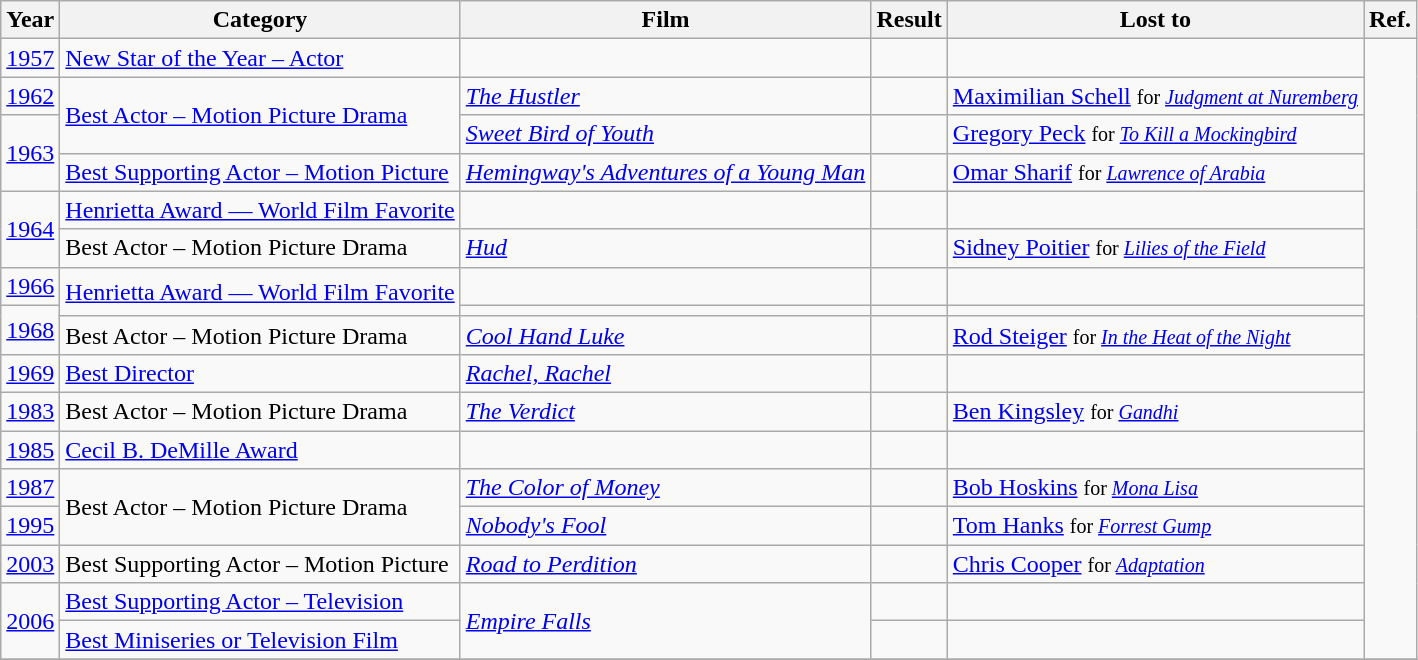<table class="wikitable plainrowheaders sortable">
<tr>
<th>Year</th>
<th>Category</th>
<th>Film</th>
<th>Result</th>
<th>Lost to</th>
<th>Ref.</th>
</tr>
<tr>
<td><a href='#'>1957</a></td>
<td><a href='#'>New Star of the Year – Actor</a></td>
<td></td>
<td></td>
<td></td>
<td rowspan=17></td>
</tr>
<tr>
<td><a href='#'>1962</a></td>
<td rowspan="2"><a href='#'>Best Actor – Motion Picture Drama</a></td>
<td><em><a href='#'>The Hustler</a></em></td>
<td></td>
<td><a href='#'>Maximilian Schell</a> <small>for <em><a href='#'>Judgment at Nuremberg</a></em></small></td>
</tr>
<tr>
<td rowspan=2><a href='#'>1963</a></td>
<td><em><a href='#'>Sweet Bird of Youth</a></em></td>
<td></td>
<td><a href='#'>Gregory Peck</a> <small>for <em><a href='#'>To Kill a Mockingbird</a></em></small></td>
</tr>
<tr>
<td><a href='#'>Best Supporting Actor – Motion Picture</a></td>
<td><em><a href='#'>Hemingway's Adventures of a Young Man</a></em></td>
<td></td>
<td><a href='#'>Omar Sharif</a> <small>for <em><a href='#'>Lawrence of Arabia</a></em></small></td>
</tr>
<tr>
<td rowspan=2><a href='#'>1964</a></td>
<td><a href='#'>Henrietta Award — World Film Favorite</a></td>
<td></td>
<td></td>
<td></td>
</tr>
<tr>
<td>Best Actor – Motion Picture Drama</td>
<td><a href='#'><em>Hud</em></a></td>
<td></td>
<td><a href='#'>Sidney Poitier</a> <small>for <em><a href='#'>Lilies of the Field</a></em></small></td>
</tr>
<tr>
<td><a href='#'>1966</a></td>
<td rowspan=2><a href='#'>Henrietta Award — World Film Favorite</a></td>
<td></td>
<td></td>
<td></td>
</tr>
<tr>
<td rowspan=2><a href='#'>1968</a></td>
<td></td>
<td></td>
<td></td>
</tr>
<tr>
<td>Best Actor – Motion Picture Drama</td>
<td><em><a href='#'>Cool Hand Luke</a></em></td>
<td></td>
<td><a href='#'>Rod Steiger</a> <small>for <em><a href='#'>In the Heat of the Night</a></em></small></td>
</tr>
<tr>
<td><a href='#'>1969</a></td>
<td><a href='#'>Best Director</a></td>
<td><em><a href='#'>Rachel, Rachel</a></em></td>
<td></td>
<td></td>
</tr>
<tr>
<td><a href='#'>1983</a></td>
<td>Best Actor – Motion Picture Drama</td>
<td><em><a href='#'>The Verdict</a></em></td>
<td></td>
<td><a href='#'>Ben Kingsley</a> <small>for <em><a href='#'>Gandhi</a></em></small></td>
</tr>
<tr>
<td><a href='#'>1985</a></td>
<td><a href='#'>Cecil B. DeMille Award</a></td>
<td></td>
<td></td>
<td></td>
</tr>
<tr>
<td><a href='#'>1987</a></td>
<td rowspan="2">Best Actor – Motion Picture Drama</td>
<td><em><a href='#'>The Color of Money</a></em></td>
<td></td>
<td><a href='#'>Bob Hoskins</a> <small>for <em><a href='#'>Mona Lisa</a></em></small></td>
</tr>
<tr>
<td><a href='#'>1995</a></td>
<td><em><a href='#'>Nobody's Fool</a></em></td>
<td></td>
<td><a href='#'>Tom Hanks</a> <small>for <em><a href='#'>Forrest Gump</a></em></small></td>
</tr>
<tr>
<td><a href='#'>2003</a></td>
<td>Best Supporting Actor – Motion Picture</td>
<td><em><a href='#'>Road to Perdition</a></em></td>
<td></td>
<td><a href='#'>Chris Cooper</a> <small>for <em><a href='#'>Adaptation</a></em></small></td>
</tr>
<tr>
<td rowspan=2><a href='#'>2006</a></td>
<td><a href='#'>Best Supporting Actor – Television</a></td>
<td rowspan=2><a href='#'><em>Empire Falls</em></a></td>
<td></td>
<td></td>
</tr>
<tr>
<td><a href='#'>Best Miniseries or Television Film</a></td>
<td></td>
<td></td>
</tr>
<tr>
</tr>
</table>
